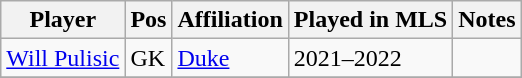<table class="wikitable sortable">
<tr>
<th>Player</th>
<th>Pos</th>
<th>Affiliation</th>
<th>Played in MLS</th>
<th>Notes</th>
</tr>
<tr>
<td><a href='#'>Will Pulisic</a></td>
<td>GK</td>
<td><a href='#'>Duke</a></td>
<td>2021–2022</td>
<td></td>
</tr>
<tr>
</tr>
</table>
